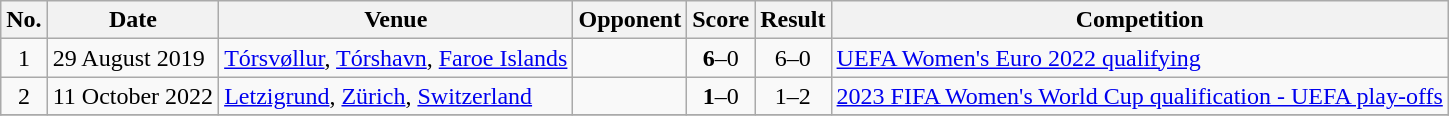<table class="wikitable sortable">
<tr>
<th scope="col">No.</th>
<th scope="col">Date</th>
<th scope="col">Venue</th>
<th scope="col">Opponent</th>
<th scope="col">Score</th>
<th scope="col">Result</th>
<th scope="col">Competition</th>
</tr>
<tr>
<td style="text-align:center">1</td>
<td>29 August 2019</td>
<td><a href='#'>Tórsvøllur</a>, <a href='#'>Tórshavn</a>, <a href='#'>Faroe Islands</a></td>
<td></td>
<td style="text-align:center"><strong>6</strong>–0</td>
<td style="text-align:center">6–0</td>
<td><a href='#'>UEFA Women's Euro 2022 qualifying</a></td>
</tr>
<tr>
<td style="text-align:center">2</td>
<td>11 October 2022</td>
<td><a href='#'>Letzigrund</a>, <a href='#'>Zürich</a>, <a href='#'>Switzerland</a></td>
<td></td>
<td style="text-align:center"><strong>1</strong>–0</td>
<td style="text-align:center">1–2 </td>
<td><a href='#'>2023 FIFA Women's World Cup qualification - UEFA play-offs</a></td>
</tr>
<tr>
</tr>
</table>
